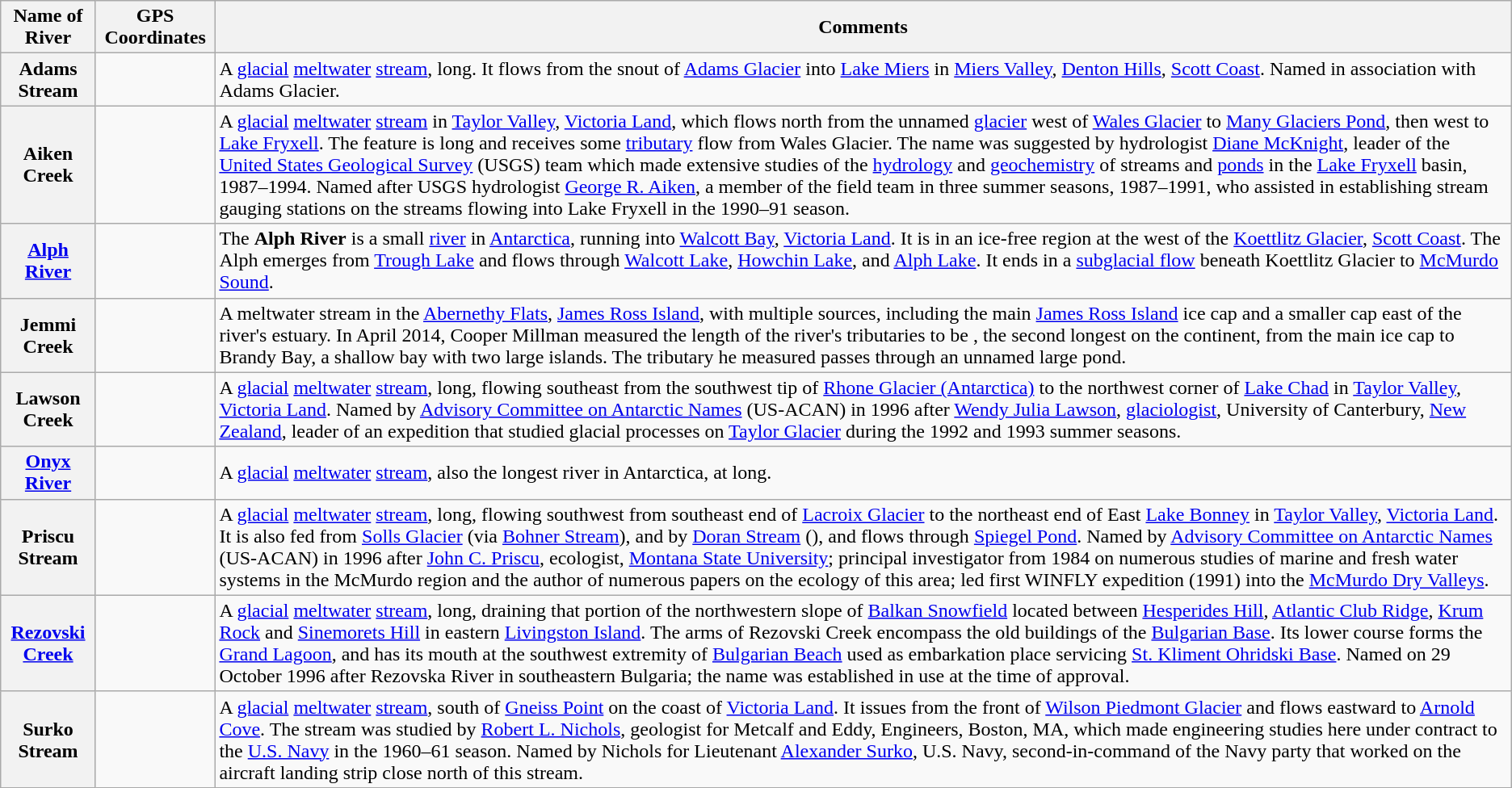<table class ="wikitable sortable plainrowheaders">
<tr>
<th scope="col">Name of River</th>
<th scope="col">GPS Coordinates</th>
<th scope="col">Comments</th>
</tr>
<tr>
<th scope="row">Adams Stream</th>
<td></td>
<td>A <a href='#'>glacial</a> <a href='#'>meltwater</a> <a href='#'>stream</a>,  long. It flows from the snout of <a href='#'>Adams Glacier</a> into <a href='#'>Lake Miers</a> in <a href='#'>Miers Valley</a>, <a href='#'>Denton Hills</a>, <a href='#'>Scott Coast</a>. Named in association with Adams Glacier.</td>
</tr>
<tr>
<th scope="row">Aiken Creek</th>
<td></td>
<td>A <a href='#'>glacial</a> <a href='#'>meltwater</a> <a href='#'>stream</a> in <a href='#'>Taylor Valley</a>, <a href='#'>Victoria Land</a>, which flows north from the unnamed <a href='#'>glacier</a> west of <a href='#'>Wales Glacier</a> to <a href='#'>Many Glaciers Pond</a>, then west to <a href='#'>Lake Fryxell</a>. The feature is  long and receives some <a href='#'>tributary</a> flow from Wales Glacier. The name was suggested by hydrologist <a href='#'>Diane McKnight</a>, leader of the <a href='#'>United States Geological Survey</a> (USGS) team which made extensive studies of the <a href='#'>hydrology</a> and <a href='#'>geochemistry</a> of streams and <a href='#'>ponds</a> in the <a href='#'>Lake Fryxell</a> basin, 1987–1994. Named after USGS hydrologist <a href='#'>George R. Aiken</a>, a member of the field team in three summer seasons, 1987–1991, who assisted in establishing stream gauging stations on the streams flowing into Lake Fryxell in the 1990–91 season.</td>
</tr>
<tr>
<th scope="row"><a href='#'>Alph River</a></th>
<td></td>
<td>The <strong>Alph River</strong> is a small <a href='#'>river</a> in <a href='#'>Antarctica</a>, running into <a href='#'>Walcott Bay</a>, <a href='#'>Victoria Land</a>. It is in an ice-free region at the west of the <a href='#'>Koettlitz Glacier</a>, <a href='#'>Scott Coast</a>. The Alph emerges from <a href='#'>Trough Lake</a> and flows through <a href='#'>Walcott Lake</a>, <a href='#'>Howchin Lake</a>, and <a href='#'>Alph Lake</a>. It ends in a <a href='#'>subglacial flow</a> beneath Koettlitz Glacier to <a href='#'>McMurdo Sound</a>.</td>
</tr>
<tr>
<th scope="row">Jemmi Creek</th>
<td></td>
<td>A meltwater stream in the <a href='#'>Abernethy Flats</a>, <a href='#'>James Ross Island</a>, with multiple sources, including the main <a href='#'>James Ross Island</a> ice cap and a smaller cap east of the river's estuary. In April 2014, Cooper Millman measured the length of the river's tributaries to be , the second longest on the continent, from the main ice cap to Brandy Bay, a shallow bay with two large islands. The tributary he measured passes through an unnamed large pond.</td>
</tr>
<tr>
<th scope="row">Lawson Creek</th>
<td></td>
<td>A <a href='#'>glacial</a> <a href='#'>meltwater</a> <a href='#'>stream</a>,  long, flowing southeast from the southwest tip of <a href='#'>Rhone Glacier (Antarctica)</a> to the northwest corner of <a href='#'>Lake Chad</a> in <a href='#'>Taylor Valley</a>, <a href='#'>Victoria Land</a>. Named by <a href='#'>Advisory Committee on Antarctic Names</a> (US-ACAN) in 1996 after <a href='#'>Wendy Julia Lawson</a>, <a href='#'>glaciologist</a>, University of Canterbury, <a href='#'>New Zealand</a>, leader of an expedition that studied glacial processes on <a href='#'>Taylor Glacier</a> during the 1992 and 1993 summer seasons.</td>
</tr>
<tr>
<th scope="row"><a href='#'>Onyx River</a></th>
<td></td>
<td>A <a href='#'>glacial</a> <a href='#'>meltwater</a> <a href='#'>stream</a>, also the longest river in Antarctica, at  long.</td>
</tr>
<tr>
<th scope="row">Priscu Stream</th>
<td></td>
<td>A <a href='#'>glacial</a> <a href='#'>meltwater</a> <a href='#'>stream</a>,  long, flowing southwest from southeast end of <a href='#'>Lacroix Glacier</a> to the northeast end of East <a href='#'>Lake Bonney</a> in <a href='#'>Taylor Valley</a>, <a href='#'>Victoria Land</a>. It is also fed from <a href='#'>Solls Glacier</a> (via <a href='#'>Bohner Stream</a>), and by <a href='#'>Doran Stream</a> (), and flows through <a href='#'>Spiegel Pond</a>. Named by <a href='#'>Advisory Committee on Antarctic Names</a> (US-ACAN) in 1996 after <a href='#'>John C. Priscu</a>, ecologist, <a href='#'>Montana State University</a>; principal investigator from 1984 on numerous studies of marine and fresh water systems in the McMurdo region and the author of numerous papers on the ecology of this area; led first WINFLY expedition (1991) into the <a href='#'>McMurdo Dry Valleys</a>.</td>
</tr>
<tr>
<th scope="row"><a href='#'>Rezovski Creek</a></th>
<td></td>
<td>A <a href='#'>glacial</a> <a href='#'>meltwater</a> <a href='#'>stream</a>,  long, draining that portion of the northwestern slope of <a href='#'>Balkan Snowfield</a> located between <a href='#'>Hesperides Hill</a>, <a href='#'>Atlantic Club Ridge</a>, <a href='#'>Krum Rock</a> and <a href='#'>Sinemorets Hill</a> in eastern <a href='#'>Livingston Island</a>. The arms of Rezovski Creek encompass the old buildings of the <a href='#'>Bulgarian Base</a>. Its lower course forms the <a href='#'>Grand Lagoon</a>, and has its mouth at the southwest extremity of <a href='#'>Bulgarian Beach</a> used as embarkation place servicing <a href='#'>St. Kliment Ohridski Base</a>.  Named on 29 October 1996 after Rezovska River in southeastern Bulgaria; the name was established in use at the time of approval.</td>
</tr>
<tr>
<th scope="row">Surko Stream</th>
<td></td>
<td>A <a href='#'>glacial</a> <a href='#'>meltwater</a> <a href='#'>stream</a>,  south of <a href='#'>Gneiss Point</a> on the coast of <a href='#'>Victoria Land</a>. It issues from the front of <a href='#'>Wilson Piedmont Glacier</a> and flows eastward to <a href='#'>Arnold Cove</a>. The stream was studied by <a href='#'>Robert L. Nichols</a>, geologist for Metcalf and Eddy, Engineers, Boston, MA, which made engineering studies here under contract to the <a href='#'>U.S. Navy</a> in the 1960–61 season. Named by Nichols for Lieutenant <a href='#'>Alexander Surko</a>, U.S. Navy, second-in-command of the Navy party that worked on the aircraft landing strip close north of this stream.</td>
</tr>
</table>
